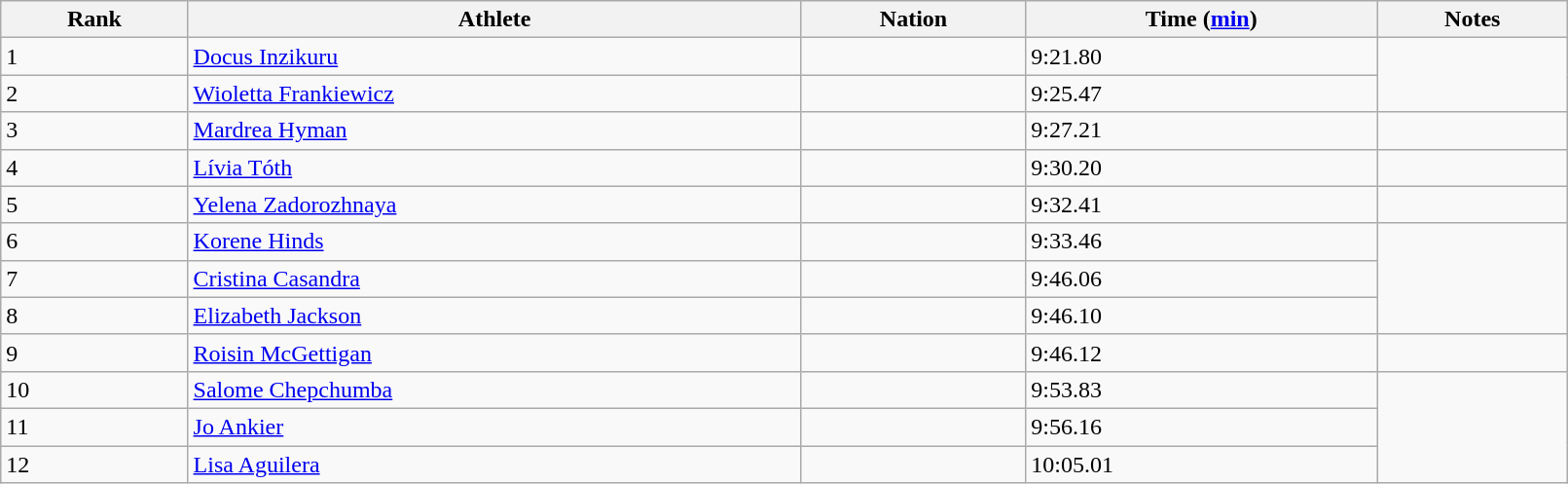<table class="wikitable" style="text=align:center;" width=85%>
<tr>
<th>Rank</th>
<th>Athlete</th>
<th>Nation</th>
<th>Time (<a href='#'>min</a>)</th>
<th>Notes</th>
</tr>
<tr>
<td>1</td>
<td><a href='#'>Docus Inzikuru</a></td>
<td></td>
<td>9:21.80</td>
</tr>
<tr>
<td>2</td>
<td><a href='#'>Wioletta Frankiewicz</a></td>
<td></td>
<td>9:25.47</td>
</tr>
<tr>
<td>3</td>
<td><a href='#'>Mardrea Hyman</a></td>
<td></td>
<td>9:27.21</td>
<td></td>
</tr>
<tr>
<td>4</td>
<td><a href='#'>Lívia Tóth</a></td>
<td></td>
<td>9:30.20</td>
<td></td>
</tr>
<tr>
<td>5</td>
<td><a href='#'>Yelena Zadorozhnaya</a></td>
<td></td>
<td>9:32.41</td>
<td></td>
</tr>
<tr>
<td>6</td>
<td><a href='#'>Korene Hinds</a></td>
<td></td>
<td>9:33.46</td>
</tr>
<tr>
<td>7</td>
<td><a href='#'>Cristina Casandra</a></td>
<td></td>
<td>9:46.06</td>
</tr>
<tr>
<td>8</td>
<td><a href='#'>Elizabeth Jackson</a></td>
<td></td>
<td>9:46.10</td>
</tr>
<tr>
<td>9</td>
<td><a href='#'>Roisin McGettigan</a></td>
<td></td>
<td>9:46.12</td>
<td></td>
</tr>
<tr>
<td>10</td>
<td><a href='#'>Salome Chepchumba</a></td>
<td></td>
<td>9:53.83</td>
</tr>
<tr>
<td>11</td>
<td><a href='#'>Jo Ankier</a></td>
<td></td>
<td>9:56.16</td>
</tr>
<tr>
<td>12</td>
<td><a href='#'>Lisa Aguilera</a></td>
<td></td>
<td>10:05.01</td>
</tr>
</table>
